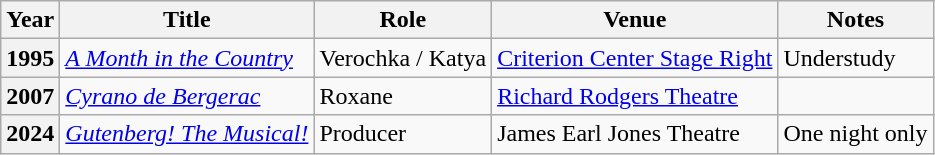<table class="wikitable plainrowheaders sortable">
<tr>
<th scope="col">Year</th>
<th scope="col">Title</th>
<th scope="col">Role</th>
<th scope="col">Venue</th>
<th scope="col" class="unsortable">Notes</th>
</tr>
<tr>
<th scope="row">1995</th>
<td><em><a href='#'>A Month in the Country</a></em></td>
<td>Verochka / Katya</td>
<td><a href='#'>Criterion Center Stage Right</a></td>
<td>Understudy</td>
</tr>
<tr>
<th scope="row">2007</th>
<td><em><a href='#'>Cyrano de Bergerac</a></em></td>
<td>Roxane</td>
<td><a href='#'>Richard Rodgers Theatre</a></td>
<td></td>
</tr>
<tr>
<th scope= "row">2024</th>
<td><em><a href='#'>Gutenberg! The Musical!</a></em></td>
<td>Producer</td>
<td>James Earl Jones Theatre</td>
<td>One night only</td>
</tr>
</table>
